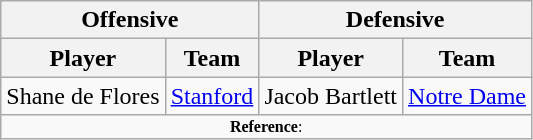<table class="wikitable" style="text-align: center;">
<tr>
<th colspan="2">Offensive</th>
<th colspan="2">Defensive</th>
</tr>
<tr>
<th>Player</th>
<th>Team</th>
<th>Player</th>
<th>Team</th>
</tr>
<tr>
<td>Shane de Flores</td>
<td><a href='#'>Stanford</a></td>
<td>Jacob Bartlett</td>
<td><a href='#'>Notre Dame</a></td>
</tr>
<tr>
<td colspan="4"  style="font-size:8pt; text-align:center;"><strong>Reference</strong>:</td>
</tr>
</table>
